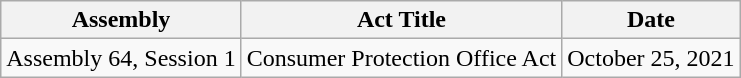<table class="wikitable">
<tr>
<th>Assembly</th>
<th>Act Title</th>
<th>Date</th>
</tr>
<tr>
<td>Assembly 64, Session 1</td>
<td>Consumer Protection Office Act</td>
<td>October 25, 2021</td>
</tr>
</table>
